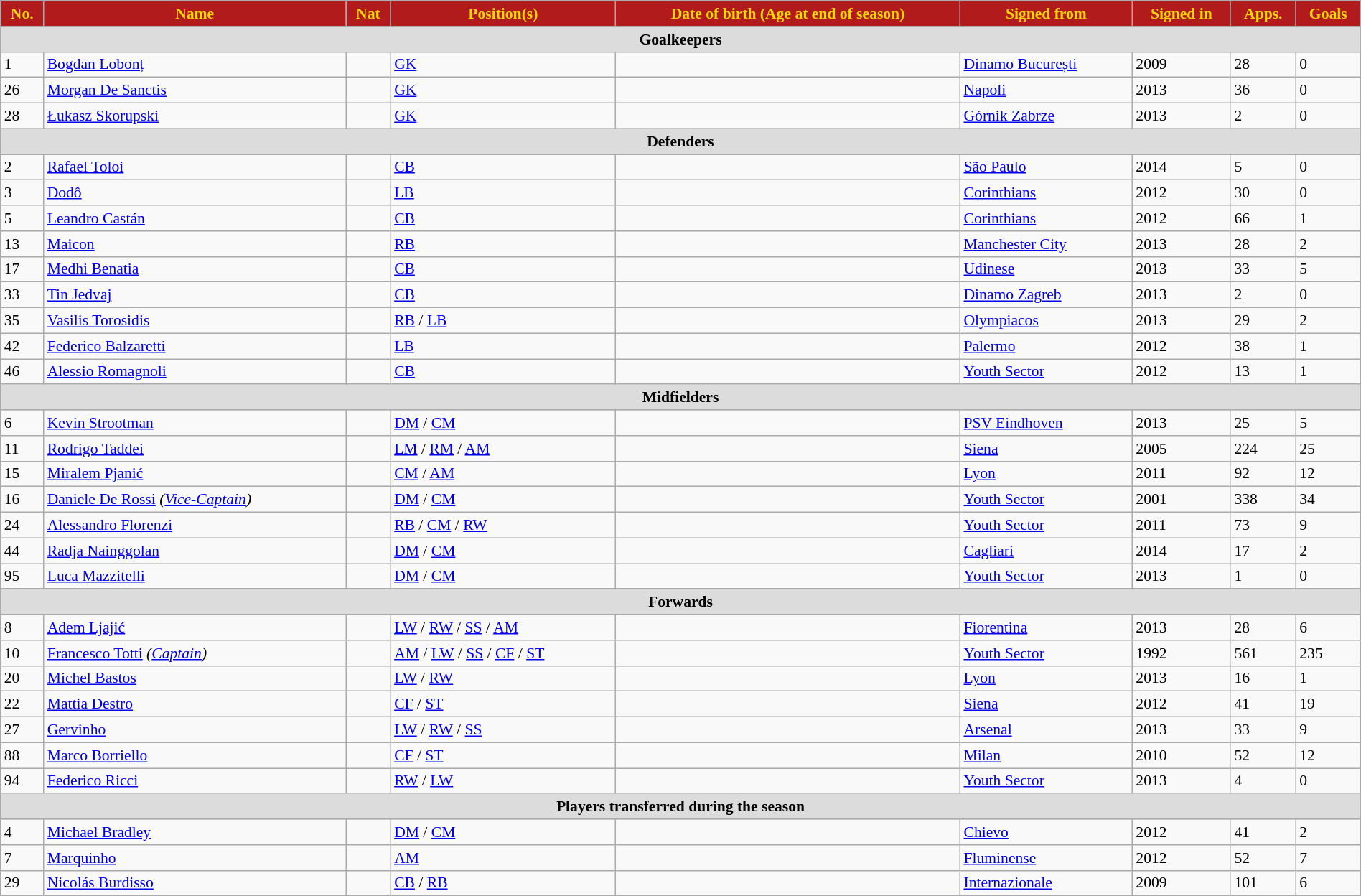<table class="wikitable" style="text-align:left; font-size:90%; width:100%">
<tr>
<th style="background:#B21B1C; color:#FFD700; text-align:center;">No.</th>
<th style="background:#B21B1C; color:#FFD700; text-align:center;">Name</th>
<th style="background:#B21B1C; color:#FFD700; text-align:center;">Nat</th>
<th style="background:#B21B1C; color:#FFD700; text-align:center;">Position(s)</th>
<th style="background:#B21B1C; color:#FFD700; text-align:center;">Date of birth (Age at end of season)</th>
<th style="background:#B21B1C; color:#FFD700; text-align:center;">Signed from</th>
<th style="background:#B21B1C; color:#FFD700; text-align:center;">Signed in</th>
<th style="background:#B21B1C; color:#FFD700; text-align:center;">Apps.</th>
<th style="background:#B21B1C; color:#FFD700; text-align:center;">Goals</th>
</tr>
<tr>
<th colspan=10 style="background:#DCDCDC; text-align:center;">Goalkeepers</th>
</tr>
<tr>
<td>1</td>
<td><a href='#'>Bogdan Lobonț</a></td>
<td></td>
<td><a href='#'>GK</a></td>
<td></td>
<td> <a href='#'>Dinamo București</a></td>
<td>2009</td>
<td>28</td>
<td>0</td>
</tr>
<tr>
<td>26</td>
<td><a href='#'>Morgan De Sanctis</a></td>
<td></td>
<td><a href='#'>GK</a></td>
<td></td>
<td> <a href='#'>Napoli</a></td>
<td>2013</td>
<td>36</td>
<td>0</td>
</tr>
<tr>
<td>28</td>
<td><a href='#'>Łukasz Skorupski</a></td>
<td></td>
<td><a href='#'>GK</a></td>
<td></td>
<td> <a href='#'>Górnik Zabrze</a></td>
<td>2013</td>
<td>2</td>
<td>0</td>
</tr>
<tr>
<th colspan=10 style="background:#DCDCDC; text-align:center;">Defenders</th>
</tr>
<tr>
<td>2</td>
<td><a href='#'>Rafael Toloi</a></td>
<td></td>
<td><a href='#'>CB</a></td>
<td></td>
<td> <a href='#'>São Paulo</a></td>
<td>2014</td>
<td>5</td>
<td>0</td>
</tr>
<tr>
<td>3</td>
<td><a href='#'>Dodô</a></td>
<td></td>
<td><a href='#'>LB</a></td>
<td></td>
<td> <a href='#'>Corinthians</a></td>
<td>2012</td>
<td>30</td>
<td>0</td>
</tr>
<tr>
<td>5</td>
<td><a href='#'>Leandro Castán</a></td>
<td></td>
<td><a href='#'>CB</a></td>
<td></td>
<td> <a href='#'>Corinthians</a></td>
<td>2012</td>
<td>66</td>
<td>1</td>
</tr>
<tr>
<td>13</td>
<td><a href='#'>Maicon</a></td>
<td></td>
<td><a href='#'>RB</a></td>
<td></td>
<td> <a href='#'>Manchester City</a></td>
<td>2013</td>
<td>28</td>
<td>2</td>
</tr>
<tr>
<td>17</td>
<td><a href='#'>Medhi Benatia</a></td>
<td></td>
<td><a href='#'>CB</a></td>
<td></td>
<td> <a href='#'>Udinese</a></td>
<td>2013</td>
<td>33</td>
<td>5</td>
</tr>
<tr>
<td>33</td>
<td><a href='#'>Tin Jedvaj</a></td>
<td></td>
<td><a href='#'>CB</a></td>
<td></td>
<td> <a href='#'>Dinamo Zagreb</a></td>
<td>2013</td>
<td>2</td>
<td>0</td>
</tr>
<tr>
<td>35</td>
<td><a href='#'>Vasilis Torosidis</a></td>
<td></td>
<td><a href='#'>RB</a> / <a href='#'>LB</a></td>
<td></td>
<td> <a href='#'>Olympiacos</a></td>
<td>2013</td>
<td>29</td>
<td>2</td>
</tr>
<tr>
<td>42</td>
<td><a href='#'>Federico Balzaretti</a></td>
<td></td>
<td><a href='#'>LB</a></td>
<td></td>
<td> <a href='#'>Palermo</a></td>
<td>2012</td>
<td>38</td>
<td>1</td>
</tr>
<tr>
<td>46</td>
<td><a href='#'>Alessio Romagnoli</a></td>
<td></td>
<td><a href='#'>CB</a></td>
<td></td>
<td> <a href='#'>Youth Sector</a></td>
<td>2012</td>
<td>13</td>
<td>1</td>
</tr>
<tr>
<th colspan=10 style="background:#DCDCDC; text-align:center;">Midfielders</th>
</tr>
<tr>
<td>6</td>
<td><a href='#'>Kevin Strootman</a></td>
<td></td>
<td><a href='#'>DM</a> / <a href='#'>CM</a></td>
<td></td>
<td> <a href='#'>PSV Eindhoven</a></td>
<td>2013</td>
<td>25</td>
<td>5</td>
</tr>
<tr>
<td>11</td>
<td><a href='#'>Rodrigo Taddei</a></td>
<td></td>
<td><a href='#'>LM</a> / <a href='#'>RM</a> / <a href='#'>AM</a></td>
<td></td>
<td> <a href='#'>Siena</a></td>
<td>2005</td>
<td>224</td>
<td>25</td>
</tr>
<tr>
<td>15</td>
<td><a href='#'>Miralem Pjanić</a></td>
<td></td>
<td><a href='#'>CM</a> / <a href='#'>AM</a></td>
<td></td>
<td> <a href='#'>Lyon</a></td>
<td>2011</td>
<td>92</td>
<td>12</td>
</tr>
<tr>
<td>16</td>
<td><a href='#'>Daniele De Rossi</a> <em>(<a href='#'>Vice-Captain</a>)</em></td>
<td></td>
<td><a href='#'>DM</a> / <a href='#'>CM</a></td>
<td></td>
<td> <a href='#'>Youth Sector</a></td>
<td>2001</td>
<td>338</td>
<td>34</td>
</tr>
<tr>
<td>24</td>
<td><a href='#'>Alessandro Florenzi</a></td>
<td></td>
<td><a href='#'>RB</a> / <a href='#'>CM</a> / <a href='#'>RW</a></td>
<td></td>
<td> <a href='#'>Youth Sector</a></td>
<td>2011</td>
<td>73</td>
<td>9</td>
</tr>
<tr>
<td>44</td>
<td><a href='#'>Radja Nainggolan</a></td>
<td></td>
<td><a href='#'>DM</a> / <a href='#'>CM</a></td>
<td></td>
<td> <a href='#'>Cagliari</a></td>
<td>2014</td>
<td>17</td>
<td>2</td>
</tr>
<tr>
<td>95</td>
<td><a href='#'>Luca Mazzitelli</a></td>
<td></td>
<td><a href='#'>DM</a> / <a href='#'>CM</a></td>
<td></td>
<td> <a href='#'>Youth Sector</a></td>
<td>2013</td>
<td>1</td>
<td>0</td>
</tr>
<tr>
<th colspan=10 style="background:#DCDCDC; text-align:center;">Forwards</th>
</tr>
<tr>
<td>8</td>
<td><a href='#'>Adem Ljajić</a></td>
<td></td>
<td><a href='#'>LW</a> / <a href='#'>RW</a> / <a href='#'>SS</a> / <a href='#'>AM</a></td>
<td></td>
<td> <a href='#'>Fiorentina</a></td>
<td>2013</td>
<td>28</td>
<td>6</td>
</tr>
<tr>
<td>10</td>
<td><a href='#'>Francesco Totti</a> <em>(<a href='#'>Captain</a>)</em></td>
<td></td>
<td><a href='#'>AM</a> / <a href='#'>LW</a> / <a href='#'>SS</a> / <a href='#'>CF</a> / <a href='#'>ST</a></td>
<td></td>
<td> <a href='#'>Youth Sector</a></td>
<td>1992</td>
<td>561</td>
<td>235</td>
</tr>
<tr>
<td>20</td>
<td><a href='#'>Michel Bastos</a></td>
<td></td>
<td><a href='#'>LW</a> / <a href='#'>RW</a></td>
<td></td>
<td> <a href='#'>Lyon</a></td>
<td>2013</td>
<td>16</td>
<td>1</td>
</tr>
<tr>
<td>22</td>
<td><a href='#'>Mattia Destro</a></td>
<td></td>
<td><a href='#'>CF</a> / <a href='#'>ST</a></td>
<td></td>
<td> <a href='#'>Siena</a></td>
<td>2012</td>
<td>41</td>
<td>19</td>
</tr>
<tr>
<td>27</td>
<td><a href='#'>Gervinho</a></td>
<td></td>
<td><a href='#'>LW</a> / <a href='#'>RW</a> / <a href='#'>SS</a></td>
<td></td>
<td> <a href='#'>Arsenal</a></td>
<td>2013</td>
<td>33</td>
<td>9</td>
</tr>
<tr>
<td>88</td>
<td><a href='#'>Marco Borriello</a></td>
<td></td>
<td><a href='#'>CF</a> / <a href='#'>ST</a></td>
<td></td>
<td> <a href='#'>Milan</a></td>
<td>2010</td>
<td>52</td>
<td>12</td>
</tr>
<tr>
<td>94</td>
<td><a href='#'>Federico Ricci</a></td>
<td></td>
<td><a href='#'>RW</a> / <a href='#'>LW</a></td>
<td></td>
<td> <a href='#'>Youth Sector</a></td>
<td>2013</td>
<td>4</td>
<td>0</td>
</tr>
<tr>
<th colspan=10 style="background:#DCDCDC; text-align:center;">Players transferred during the season</th>
</tr>
<tr>
<td>4</td>
<td><a href='#'>Michael Bradley</a></td>
<td></td>
<td><a href='#'>DM</a> / <a href='#'>CM</a></td>
<td></td>
<td> <a href='#'>Chievo</a></td>
<td>2012</td>
<td>41</td>
<td>2</td>
</tr>
<tr>
<td>7</td>
<td><a href='#'>Marquinho</a></td>
<td></td>
<td><a href='#'>AM</a></td>
<td></td>
<td> <a href='#'>Fluminense</a></td>
<td>2012</td>
<td>52</td>
<td>7</td>
</tr>
<tr>
<td>29</td>
<td><a href='#'>Nicolás Burdisso</a></td>
<td></td>
<td><a href='#'>CB</a> / <a href='#'>RB</a></td>
<td></td>
<td> <a href='#'>Internazionale</a></td>
<td>2009</td>
<td>101</td>
<td>6</td>
</tr>
</table>
